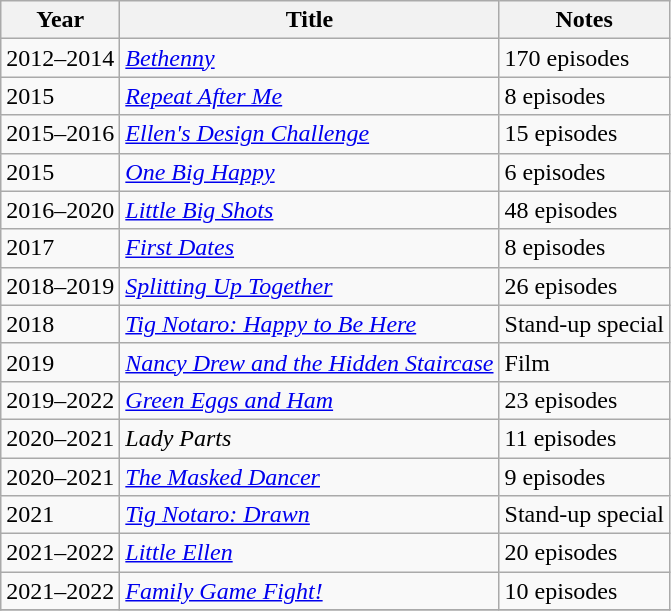<table class="wikitable sortable">
<tr>
<th>Year</th>
<th>Title</th>
<th>Notes</th>
</tr>
<tr>
<td>2012–2014</td>
<td><em><a href='#'>Bethenny</a></em></td>
<td>170 episodes</td>
</tr>
<tr>
<td>2015</td>
<td><em><a href='#'>Repeat After Me</a></em></td>
<td>8 episodes</td>
</tr>
<tr>
<td>2015–2016</td>
<td><em><a href='#'>Ellen's Design Challenge</a></em></td>
<td>15 episodes</td>
</tr>
<tr>
<td>2015</td>
<td><em><a href='#'>One Big Happy</a></em></td>
<td>6 episodes</td>
</tr>
<tr>
<td>2016–2020</td>
<td><em><a href='#'>Little Big Shots</a></em></td>
<td>48 episodes</td>
</tr>
<tr>
<td>2017</td>
<td><em><a href='#'>First Dates</a></em></td>
<td>8 episodes</td>
</tr>
<tr>
<td>2018–2019</td>
<td><em><a href='#'>Splitting Up Together</a></em></td>
<td>26 episodes</td>
</tr>
<tr>
<td>2018</td>
<td><em><a href='#'>Tig Notaro: Happy to Be Here</a></em></td>
<td>Stand-up special</td>
</tr>
<tr>
<td>2019</td>
<td><em><a href='#'>Nancy Drew and the Hidden Staircase</a></em></td>
<td>Film</td>
</tr>
<tr>
<td>2019–2022</td>
<td><em><a href='#'>Green Eggs and Ham</a></em></td>
<td>23 episodes</td>
</tr>
<tr>
<td>2020–2021</td>
<td><em>Lady Parts</em></td>
<td>11 episodes</td>
</tr>
<tr>
<td>2020–2021</td>
<td><em><a href='#'>The Masked Dancer</a></em></td>
<td>9 episodes</td>
</tr>
<tr>
<td>2021</td>
<td><em><a href='#'>Tig Notaro: Drawn</a></em></td>
<td>Stand-up special</td>
</tr>
<tr>
<td>2021–2022</td>
<td><em><a href='#'>Little Ellen</a></em></td>
<td>20 episodes</td>
</tr>
<tr>
<td>2021–2022</td>
<td><em><a href='#'>Family Game Fight!</a></em></td>
<td>10 episodes</td>
</tr>
<tr>
</tr>
</table>
